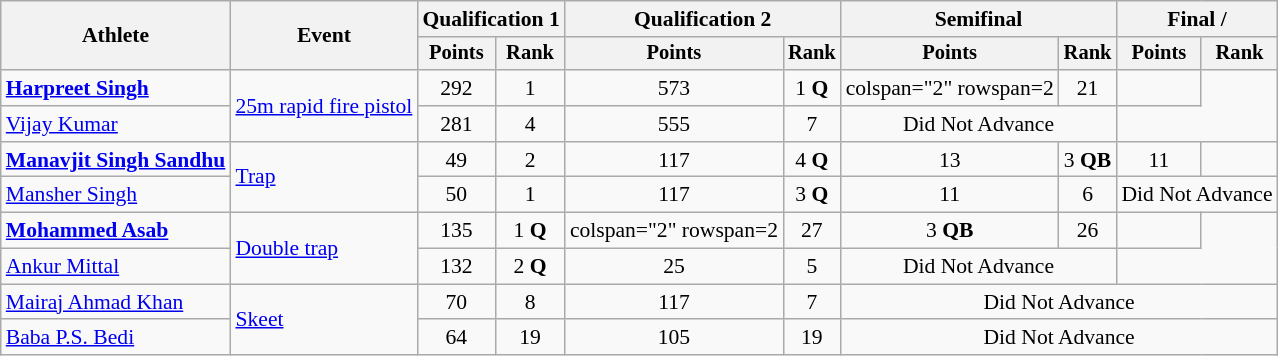<table class=wikitable style="text-align:center; font-size:90%">
<tr>
<th rowspan=2>Athlete</th>
<th rowspan=2>Event</th>
<th colspan=2>Qualification 1</th>
<th colspan=2>Qualification 2</th>
<th colspan=2>Semifinal</th>
<th colspan=2>Final / </th>
</tr>
<tr style="font-size:95%">
<th>Points</th>
<th>Rank</th>
<th>Points</th>
<th>Rank</th>
<th>Points</th>
<th>Rank</th>
<th>Points</th>
<th>Rank</th>
</tr>
<tr>
<td align=left><strong><a href='#'>Harpreet Singh</a></strong></td>
<td align=left rowspan=2><a href='#'>25m rapid fire pistol</a></td>
<td>292</td>
<td>1</td>
<td>573</td>
<td>1 <strong>Q</strong></td>
<td>colspan="2" rowspan=2 </td>
<td>21</td>
<td></td>
</tr>
<tr>
<td align=left><a href='#'>Vijay Kumar</a></td>
<td>281</td>
<td>4</td>
<td>555</td>
<td>7</td>
<td colspan="2">Did Not Advance</td>
</tr>
<tr>
<td align=left><strong><a href='#'>Manavjit Singh Sandhu</a></strong></td>
<td align=left rowspan=2><a href='#'>Trap</a></td>
<td>49</td>
<td>2</td>
<td>117</td>
<td>4 <strong>Q</strong></td>
<td>13</td>
<td>3 <strong>QB</strong></td>
<td>11</td>
<td></td>
</tr>
<tr>
<td align=left><a href='#'>Mansher Singh</a></td>
<td>50</td>
<td>1</td>
<td>117</td>
<td>3 <strong>Q</strong></td>
<td>11</td>
<td>6</td>
<td colspan="2">Did Not Advance</td>
</tr>
<tr>
<td align=left><strong><a href='#'>Mohammed Asab</a></strong></td>
<td align=left rowspan=2><a href='#'>Double trap</a></td>
<td>135</td>
<td>1 <strong>Q</strong></td>
<td>colspan="2" rowspan=2 </td>
<td>27</td>
<td>3 <strong>QB</strong></td>
<td>26</td>
<td></td>
</tr>
<tr>
<td align=left><a href='#'>Ankur Mittal</a></td>
<td>132</td>
<td>2 <strong>Q</strong></td>
<td>25</td>
<td>5</td>
<td colspan="2">Did Not Advance</td>
</tr>
<tr>
<td align=left><a href='#'>Mairaj Ahmad Khan</a></td>
<td align=left rowspan=2><a href='#'>Skeet</a></td>
<td>70</td>
<td>8</td>
<td>117</td>
<td>7</td>
<td colspan="4">Did Not Advance</td>
</tr>
<tr>
<td align=left><a href='#'>Baba P.S. Bedi</a></td>
<td>64</td>
<td>19</td>
<td>105</td>
<td>19</td>
<td colspan="4">Did Not Advance</td>
</tr>
</table>
